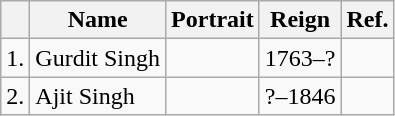<table class="wikitable">
<tr>
<th></th>
<th>Name<br></th>
<th>Portrait</th>
<th class="unsortable">Reign</th>
<th>Ref.</th>
</tr>
<tr>
<td>1.</td>
<td>Gurdit Singh</td>
<td></td>
<td>1763–?</td>
<td></td>
</tr>
<tr>
<td>2.</td>
<td>Ajit Singh</td>
<td></td>
<td>?–1846</td>
<td></td>
</tr>
</table>
